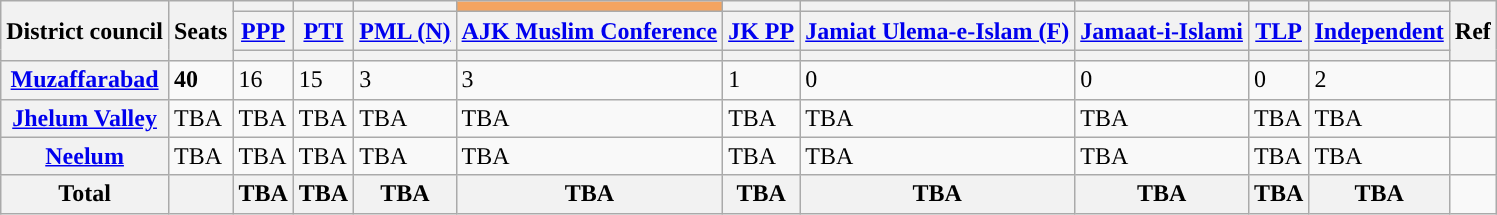<table class="wikitable">
<tr>
<th rowspan="3">District council</th>
<th rowspan="3">Seats</th>
<th style="background-color: "></th>
<th style="background-color: "></th>
<th style="background-color: "></th>
<td bgcolor="#f4a460"></td>
<th style="background-color: "></th>
<th style="background-color: "></th>
<th style="background-color: "></th>
<th style="background-color: "></th>
<th style="background-color: "></th>
<th rowspan="3">Ref</th>
</tr>
<tr>
<th><a href='#'>PPP</a></th>
<th><a href='#'>PTI</a></th>
<th><a href='#'>PML (N)</a></th>
<th><a href='#'>AJK Muslim Conference</a></th>
<th><a href='#'>JK PP</a></th>
<th><a href='#'>Jamiat Ulema-e-Islam (F)</a></th>
<th><a href='#'>Jamaat-i-Islami</a></th>
<th><a href='#'>TLP</a></th>
<th><a href='#'>Independent</a></th>
</tr>
<tr>
<th></th>
<th></th>
<th></th>
<th></th>
<th></th>
<th></th>
<th></th>
<th></th>
<th></th>
</tr>
<tr>
<th><a href='#'>Muzaffarabad</a></th>
<td><strong>40</strong></td>
<td>16</td>
<td>15</td>
<td>3</td>
<td>3</td>
<td>1</td>
<td>0</td>
<td>0</td>
<td>0</td>
<td>2</td>
<td></td>
</tr>
<tr>
<th><a href='#'>Jhelum Valley</a></th>
<td>TBA</td>
<td>TBA</td>
<td>TBA</td>
<td>TBA</td>
<td>TBA</td>
<td>TBA</td>
<td>TBA</td>
<td>TBA</td>
<td>TBA</td>
<td>TBA</td>
<td></td>
</tr>
<tr>
<th><a href='#'>Neelum</a></th>
<td>TBA</td>
<td>TBA</td>
<td>TBA</td>
<td>TBA</td>
<td>TBA</td>
<td>TBA</td>
<td>TBA</td>
<td>TBA</td>
<td>TBA</td>
<td>TBA</td>
<td></td>
</tr>
<tr>
<th><strong>Total</strong></th>
<th></th>
<th>TBA</th>
<th>TBA</th>
<th>TBA</th>
<th>TBA</th>
<th>TBA</th>
<th>TBA</th>
<th>TBA</th>
<th>TBA</th>
<th>TBA</th>
<td></td>
</tr>
</table>
